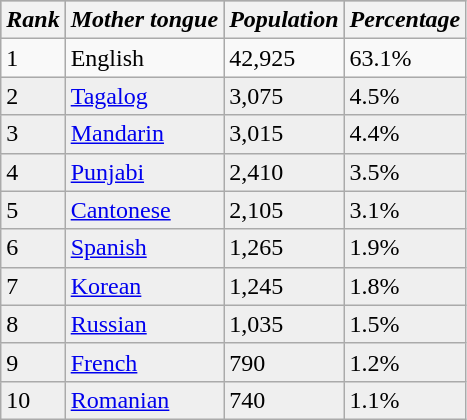<table class="wikitable">
<tr style="background:darkGrey;">
<th><em>Rank</em></th>
<th><em>Mother tongue</em></th>
<th><em>Population</em></th>
<th><em>Percentage</em></th>
</tr>
<tr>
<td>1</td>
<td>English</td>
<td>42,925</td>
<td>63.1%</td>
</tr>
<tr style="background:#efefef; color:black">
<td>2</td>
<td><a href='#'>Tagalog</a></td>
<td>3,075</td>
<td>4.5%</td>
</tr>
<tr style="background:#efefef; color:black">
<td>3</td>
<td><a href='#'>Mandarin</a></td>
<td>3,015</td>
<td>4.4%</td>
</tr>
<tr style="background:#efefef; color:black">
<td>4</td>
<td><a href='#'>Punjabi</a></td>
<td>2,410</td>
<td>3.5%</td>
</tr>
<tr style="background:#efefef; color:black">
<td>5</td>
<td><a href='#'>Cantonese</a></td>
<td>2,105</td>
<td>3.1%</td>
</tr>
<tr style="background:#efefef; color:black">
<td>6</td>
<td><a href='#'>Spanish</a></td>
<td>1,265</td>
<td>1.9%</td>
</tr>
<tr style="background:#efefef; color:black">
<td>7</td>
<td><a href='#'>Korean</a></td>
<td>1,245</td>
<td>1.8%</td>
</tr>
<tr style="background:#efefef; color:black">
<td>8</td>
<td><a href='#'>Russian</a></td>
<td>1,035</td>
<td>1.5%</td>
</tr>
<tr style="background:#efefef; color:black">
<td>9</td>
<td><a href='#'>French</a></td>
<td>790</td>
<td>1.2%</td>
</tr>
<tr style="background:#efefef; color:black">
<td>10</td>
<td><a href='#'>Romanian</a></td>
<td>740</td>
<td>1.1%</td>
</tr>
</table>
